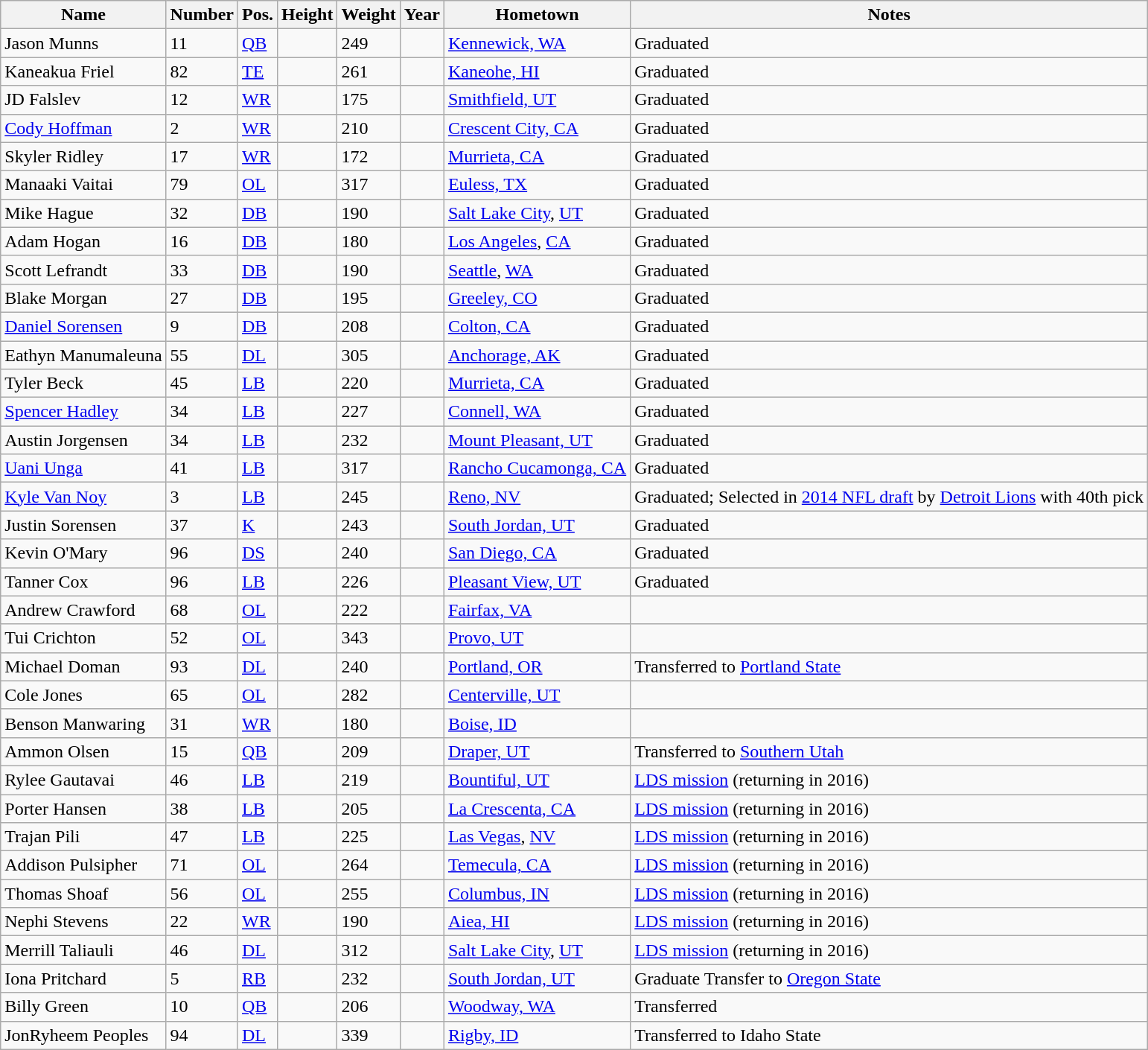<table class="wikitable sortable" border="1">
<tr>
<th>Name</th>
<th>Number</th>
<th>Pos.</th>
<th>Height</th>
<th>Weight</th>
<th>Year</th>
<th>Hometown</th>
<th class="unsortable">Notes</th>
</tr>
<tr>
<td>Jason Munns</td>
<td>11</td>
<td><a href='#'>QB</a></td>
<td></td>
<td>249</td>
<td></td>
<td><a href='#'>Kennewick, WA</a></td>
<td>Graduated</td>
</tr>
<tr>
<td>Kaneakua Friel</td>
<td>82</td>
<td><a href='#'>TE</a></td>
<td></td>
<td>261</td>
<td></td>
<td><a href='#'>Kaneohe, HI</a></td>
<td>Graduated</td>
</tr>
<tr>
<td>JD Falslev</td>
<td>12</td>
<td><a href='#'>WR</a></td>
<td></td>
<td>175</td>
<td></td>
<td><a href='#'>Smithfield, UT</a></td>
<td>Graduated</td>
</tr>
<tr>
<td><a href='#'>Cody Hoffman</a></td>
<td>2</td>
<td><a href='#'>WR</a></td>
<td></td>
<td>210</td>
<td></td>
<td><a href='#'>Crescent City, CA</a></td>
<td>Graduated</td>
</tr>
<tr>
<td>Skyler Ridley</td>
<td>17</td>
<td><a href='#'>WR</a></td>
<td></td>
<td>172</td>
<td></td>
<td><a href='#'>Murrieta, CA</a></td>
<td>Graduated</td>
</tr>
<tr>
<td>Manaaki Vaitai</td>
<td>79</td>
<td><a href='#'>OL</a></td>
<td></td>
<td>317</td>
<td></td>
<td><a href='#'>Euless, TX</a></td>
<td>Graduated</td>
</tr>
<tr>
<td>Mike Hague</td>
<td>32</td>
<td><a href='#'>DB</a></td>
<td></td>
<td>190</td>
<td></td>
<td><a href='#'>Salt Lake City</a>, <a href='#'>UT</a></td>
<td>Graduated</td>
</tr>
<tr>
<td>Adam Hogan</td>
<td>16</td>
<td><a href='#'>DB</a></td>
<td></td>
<td>180</td>
<td></td>
<td><a href='#'>Los Angeles</a>, <a href='#'>CA</a></td>
<td>Graduated</td>
</tr>
<tr>
<td>Scott Lefrandt</td>
<td>33</td>
<td><a href='#'>DB</a></td>
<td></td>
<td>190</td>
<td></td>
<td><a href='#'>Seattle</a>, <a href='#'>WA</a></td>
<td>Graduated</td>
</tr>
<tr>
<td>Blake Morgan</td>
<td>27</td>
<td><a href='#'>DB</a></td>
<td></td>
<td>195</td>
<td></td>
<td><a href='#'>Greeley, CO</a></td>
<td>Graduated</td>
</tr>
<tr>
<td><a href='#'>Daniel Sorensen</a></td>
<td>9</td>
<td><a href='#'>DB</a></td>
<td></td>
<td>208</td>
<td></td>
<td><a href='#'>Colton, CA</a></td>
<td>Graduated</td>
</tr>
<tr>
<td>Eathyn Manumaleuna</td>
<td>55</td>
<td><a href='#'>DL</a></td>
<td></td>
<td>305</td>
<td></td>
<td><a href='#'>Anchorage, AK</a></td>
<td>Graduated</td>
</tr>
<tr>
<td>Tyler Beck</td>
<td>45</td>
<td><a href='#'>LB</a></td>
<td></td>
<td>220</td>
<td></td>
<td><a href='#'>Murrieta, CA</a></td>
<td>Graduated</td>
</tr>
<tr>
<td><a href='#'>Spencer Hadley</a></td>
<td>34</td>
<td><a href='#'>LB</a></td>
<td></td>
<td>227</td>
<td></td>
<td><a href='#'>Connell, WA</a></td>
<td>Graduated</td>
</tr>
<tr>
<td>Austin Jorgensen</td>
<td>34</td>
<td><a href='#'>LB</a></td>
<td></td>
<td>232</td>
<td></td>
<td><a href='#'>Mount Pleasant, UT</a></td>
<td>Graduated</td>
</tr>
<tr>
<td><a href='#'>Uani Unga</a></td>
<td>41</td>
<td><a href='#'>LB</a></td>
<td></td>
<td>317</td>
<td></td>
<td><a href='#'>Rancho Cucamonga, CA</a></td>
<td>Graduated</td>
</tr>
<tr>
<td><a href='#'>Kyle Van Noy</a></td>
<td>3</td>
<td><a href='#'>LB</a></td>
<td></td>
<td>245</td>
<td></td>
<td><a href='#'>Reno, NV</a></td>
<td>Graduated; Selected in <a href='#'>2014 NFL draft</a> by <a href='#'>Detroit Lions</a> with 40th pick</td>
</tr>
<tr>
<td>Justin Sorensen</td>
<td>37</td>
<td><a href='#'>K</a></td>
<td></td>
<td>243</td>
<td></td>
<td><a href='#'>South Jordan, UT</a></td>
<td>Graduated</td>
</tr>
<tr>
<td>Kevin O'Mary</td>
<td>96</td>
<td><a href='#'>DS</a></td>
<td></td>
<td>240</td>
<td></td>
<td><a href='#'>San Diego, CA</a></td>
<td>Graduated</td>
</tr>
<tr>
<td>Tanner Cox</td>
<td>96</td>
<td><a href='#'>LB</a></td>
<td></td>
<td>226</td>
<td></td>
<td><a href='#'>Pleasant View, UT</a></td>
<td>Graduated</td>
</tr>
<tr>
<td>Andrew Crawford</td>
<td>68</td>
<td><a href='#'>OL</a></td>
<td></td>
<td>222</td>
<td></td>
<td><a href='#'>Fairfax, VA</a></td>
<td></td>
</tr>
<tr>
<td>Tui Crichton</td>
<td>52</td>
<td><a href='#'>OL</a></td>
<td></td>
<td>343</td>
<td></td>
<td><a href='#'>Provo, UT</a></td>
<td></td>
</tr>
<tr>
<td>Michael Doman</td>
<td>93</td>
<td><a href='#'>DL</a></td>
<td></td>
<td>240</td>
<td></td>
<td><a href='#'>Portland, OR</a></td>
<td>Transferred to <a href='#'>Portland State</a></td>
</tr>
<tr>
<td>Cole Jones</td>
<td>65</td>
<td><a href='#'>OL</a></td>
<td></td>
<td>282</td>
<td></td>
<td><a href='#'>Centerville, UT</a></td>
<td></td>
</tr>
<tr>
<td>Benson Manwaring</td>
<td>31</td>
<td><a href='#'>WR</a></td>
<td></td>
<td>180</td>
<td></td>
<td><a href='#'>Boise, ID</a></td>
<td></td>
</tr>
<tr>
<td>Ammon Olsen</td>
<td>15</td>
<td><a href='#'>QB</a></td>
<td></td>
<td>209</td>
<td></td>
<td><a href='#'>Draper, UT</a></td>
<td>Transferred to <a href='#'>Southern Utah</a></td>
</tr>
<tr>
<td>Rylee Gautavai</td>
<td>46</td>
<td><a href='#'>LB</a></td>
<td></td>
<td>219</td>
<td></td>
<td><a href='#'>Bountiful, UT</a></td>
<td><a href='#'>LDS mission</a> (returning in 2016)</td>
</tr>
<tr>
<td>Porter Hansen</td>
<td>38</td>
<td><a href='#'>LB</a></td>
<td></td>
<td>205</td>
<td></td>
<td><a href='#'>La Crescenta, CA</a></td>
<td><a href='#'>LDS mission</a> (returning in 2016)</td>
</tr>
<tr>
<td>Trajan Pili</td>
<td>47</td>
<td><a href='#'>LB</a></td>
<td></td>
<td>225</td>
<td></td>
<td><a href='#'>Las Vegas</a>, <a href='#'>NV</a></td>
<td><a href='#'>LDS mission</a> (returning in 2016)</td>
</tr>
<tr>
<td>Addison Pulsipher</td>
<td>71</td>
<td><a href='#'>OL</a></td>
<td></td>
<td>264</td>
<td></td>
<td><a href='#'>Temecula, CA</a></td>
<td><a href='#'>LDS mission</a> (returning in 2016)</td>
</tr>
<tr>
<td>Thomas Shoaf</td>
<td>56</td>
<td><a href='#'>OL</a></td>
<td></td>
<td>255</td>
<td></td>
<td><a href='#'>Columbus, IN</a></td>
<td><a href='#'>LDS mission</a> (returning in 2016)</td>
</tr>
<tr>
<td>Nephi Stevens</td>
<td>22</td>
<td><a href='#'>WR</a></td>
<td></td>
<td>190</td>
<td></td>
<td><a href='#'>Aiea, HI</a></td>
<td><a href='#'>LDS mission</a> (returning in 2016)</td>
</tr>
<tr>
<td>Merrill Taliauli</td>
<td>46</td>
<td><a href='#'>DL</a></td>
<td></td>
<td>312</td>
<td></td>
<td><a href='#'>Salt Lake City</a>, <a href='#'>UT</a></td>
<td><a href='#'>LDS mission</a> (returning in 2016)</td>
</tr>
<tr>
<td>Iona Pritchard</td>
<td>5</td>
<td><a href='#'>RB</a></td>
<td></td>
<td>232</td>
<td></td>
<td><a href='#'>South Jordan, UT</a></td>
<td>Graduate Transfer to <a href='#'>Oregon State</a></td>
</tr>
<tr>
<td>Billy Green</td>
<td>10</td>
<td><a href='#'>QB</a></td>
<td></td>
<td>206</td>
<td></td>
<td><a href='#'>Woodway, WA</a></td>
<td>Transferred</td>
</tr>
<tr>
<td>JonRyheem Peoples</td>
<td>94</td>
<td><a href='#'>DL</a></td>
<td></td>
<td>339</td>
<td></td>
<td><a href='#'>Rigby, ID</a></td>
<td>Transferred to Idaho State</td>
</tr>
</table>
